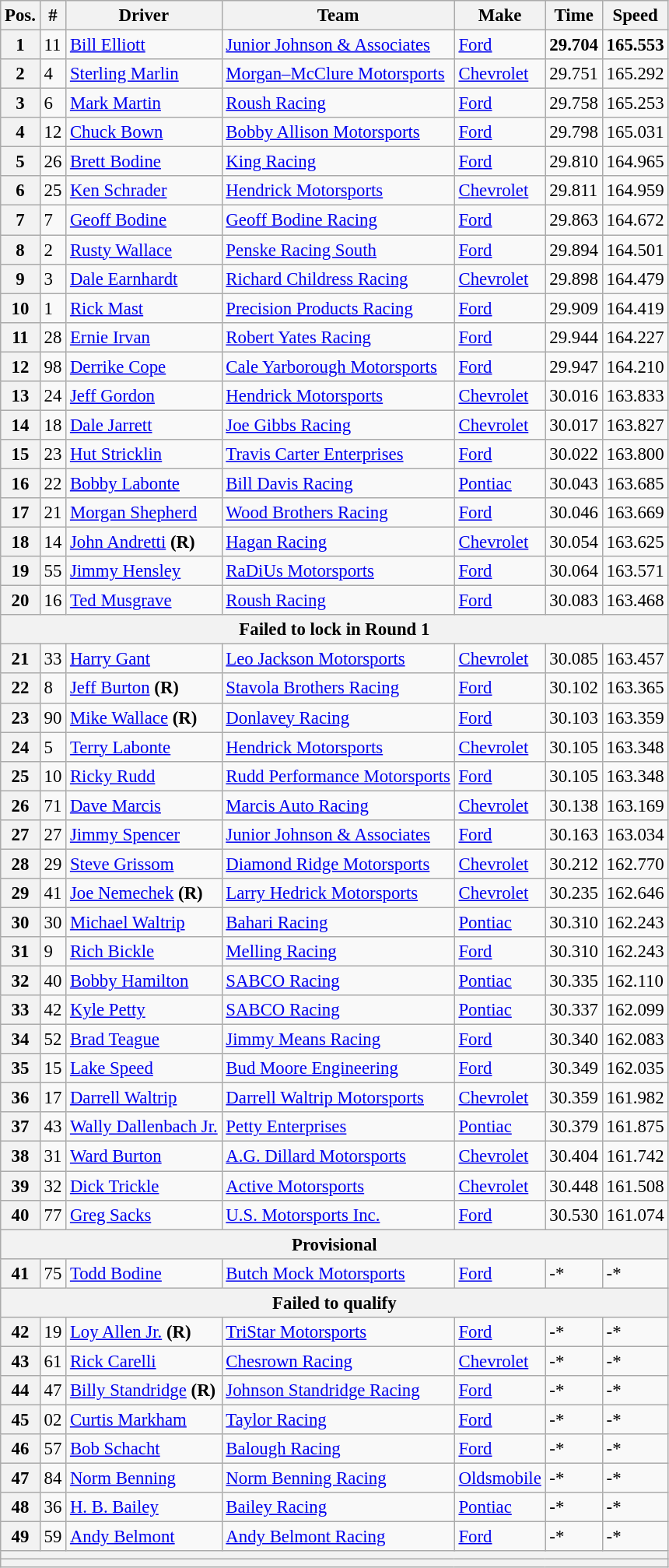<table class="wikitable" style="font-size:95%">
<tr>
<th>Pos.</th>
<th>#</th>
<th>Driver</th>
<th>Team</th>
<th>Make</th>
<th>Time</th>
<th>Speed</th>
</tr>
<tr>
<th>1</th>
<td>11</td>
<td><a href='#'>Bill Elliott</a></td>
<td><a href='#'>Junior Johnson & Associates</a></td>
<td><a href='#'>Ford</a></td>
<td><strong>29.704</strong></td>
<td><strong>165.553</strong></td>
</tr>
<tr>
<th>2</th>
<td>4</td>
<td><a href='#'>Sterling Marlin</a></td>
<td><a href='#'>Morgan–McClure Motorsports</a></td>
<td><a href='#'>Chevrolet</a></td>
<td>29.751</td>
<td>165.292</td>
</tr>
<tr>
<th>3</th>
<td>6</td>
<td><a href='#'>Mark Martin</a></td>
<td><a href='#'>Roush Racing</a></td>
<td><a href='#'>Ford</a></td>
<td>29.758</td>
<td>165.253</td>
</tr>
<tr>
<th>4</th>
<td>12</td>
<td><a href='#'>Chuck Bown</a></td>
<td><a href='#'>Bobby Allison Motorsports</a></td>
<td><a href='#'>Ford</a></td>
<td>29.798</td>
<td>165.031</td>
</tr>
<tr>
<th>5</th>
<td>26</td>
<td><a href='#'>Brett Bodine</a></td>
<td><a href='#'>King Racing</a></td>
<td><a href='#'>Ford</a></td>
<td>29.810</td>
<td>164.965</td>
</tr>
<tr>
<th>6</th>
<td>25</td>
<td><a href='#'>Ken Schrader</a></td>
<td><a href='#'>Hendrick Motorsports</a></td>
<td><a href='#'>Chevrolet</a></td>
<td>29.811</td>
<td>164.959</td>
</tr>
<tr>
<th>7</th>
<td>7</td>
<td><a href='#'>Geoff Bodine</a></td>
<td><a href='#'>Geoff Bodine Racing</a></td>
<td><a href='#'>Ford</a></td>
<td>29.863</td>
<td>164.672</td>
</tr>
<tr>
<th>8</th>
<td>2</td>
<td><a href='#'>Rusty Wallace</a></td>
<td><a href='#'>Penske Racing South</a></td>
<td><a href='#'>Ford</a></td>
<td>29.894</td>
<td>164.501</td>
</tr>
<tr>
<th>9</th>
<td>3</td>
<td><a href='#'>Dale Earnhardt</a></td>
<td><a href='#'>Richard Childress Racing</a></td>
<td><a href='#'>Chevrolet</a></td>
<td>29.898</td>
<td>164.479</td>
</tr>
<tr>
<th>10</th>
<td>1</td>
<td><a href='#'>Rick Mast</a></td>
<td><a href='#'>Precision Products Racing</a></td>
<td><a href='#'>Ford</a></td>
<td>29.909</td>
<td>164.419</td>
</tr>
<tr>
<th>11</th>
<td>28</td>
<td><a href='#'>Ernie Irvan</a></td>
<td><a href='#'>Robert Yates Racing</a></td>
<td><a href='#'>Ford</a></td>
<td>29.944</td>
<td>164.227</td>
</tr>
<tr>
<th>12</th>
<td>98</td>
<td><a href='#'>Derrike Cope</a></td>
<td><a href='#'>Cale Yarborough Motorsports</a></td>
<td><a href='#'>Ford</a></td>
<td>29.947</td>
<td>164.210</td>
</tr>
<tr>
<th>13</th>
<td>24</td>
<td><a href='#'>Jeff Gordon</a></td>
<td><a href='#'>Hendrick Motorsports</a></td>
<td><a href='#'>Chevrolet</a></td>
<td>30.016</td>
<td>163.833</td>
</tr>
<tr>
<th>14</th>
<td>18</td>
<td><a href='#'>Dale Jarrett</a></td>
<td><a href='#'>Joe Gibbs Racing</a></td>
<td><a href='#'>Chevrolet</a></td>
<td>30.017</td>
<td>163.827</td>
</tr>
<tr>
<th>15</th>
<td>23</td>
<td><a href='#'>Hut Stricklin</a></td>
<td><a href='#'>Travis Carter Enterprises</a></td>
<td><a href='#'>Ford</a></td>
<td>30.022</td>
<td>163.800</td>
</tr>
<tr>
<th>16</th>
<td>22</td>
<td><a href='#'>Bobby Labonte</a></td>
<td><a href='#'>Bill Davis Racing</a></td>
<td><a href='#'>Pontiac</a></td>
<td>30.043</td>
<td>163.685</td>
</tr>
<tr>
<th>17</th>
<td>21</td>
<td><a href='#'>Morgan Shepherd</a></td>
<td><a href='#'>Wood Brothers Racing</a></td>
<td><a href='#'>Ford</a></td>
<td>30.046</td>
<td>163.669</td>
</tr>
<tr>
<th>18</th>
<td>14</td>
<td><a href='#'>John Andretti</a> <strong>(R)</strong></td>
<td><a href='#'>Hagan Racing</a></td>
<td><a href='#'>Chevrolet</a></td>
<td>30.054</td>
<td>163.625</td>
</tr>
<tr>
<th>19</th>
<td>55</td>
<td><a href='#'>Jimmy Hensley</a></td>
<td><a href='#'>RaDiUs Motorsports</a></td>
<td><a href='#'>Ford</a></td>
<td>30.064</td>
<td>163.571</td>
</tr>
<tr>
<th>20</th>
<td>16</td>
<td><a href='#'>Ted Musgrave</a></td>
<td><a href='#'>Roush Racing</a></td>
<td><a href='#'>Ford</a></td>
<td>30.083</td>
<td>163.468</td>
</tr>
<tr>
<th colspan="7">Failed to lock in Round 1</th>
</tr>
<tr>
<th>21</th>
<td>33</td>
<td><a href='#'>Harry Gant</a></td>
<td><a href='#'>Leo Jackson Motorsports</a></td>
<td><a href='#'>Chevrolet</a></td>
<td>30.085</td>
<td>163.457</td>
</tr>
<tr>
<th>22</th>
<td>8</td>
<td><a href='#'>Jeff Burton</a> <strong>(R)</strong></td>
<td><a href='#'>Stavola Brothers Racing</a></td>
<td><a href='#'>Ford</a></td>
<td>30.102</td>
<td>163.365</td>
</tr>
<tr>
<th>23</th>
<td>90</td>
<td><a href='#'>Mike Wallace</a> <strong>(R)</strong></td>
<td><a href='#'>Donlavey Racing</a></td>
<td><a href='#'>Ford</a></td>
<td>30.103</td>
<td>163.359</td>
</tr>
<tr>
<th>24</th>
<td>5</td>
<td><a href='#'>Terry Labonte</a></td>
<td><a href='#'>Hendrick Motorsports</a></td>
<td><a href='#'>Chevrolet</a></td>
<td>30.105</td>
<td>163.348</td>
</tr>
<tr>
<th>25</th>
<td>10</td>
<td><a href='#'>Ricky Rudd</a></td>
<td><a href='#'>Rudd Performance Motorsports</a></td>
<td><a href='#'>Ford</a></td>
<td>30.105</td>
<td>163.348</td>
</tr>
<tr>
<th>26</th>
<td>71</td>
<td><a href='#'>Dave Marcis</a></td>
<td><a href='#'>Marcis Auto Racing</a></td>
<td><a href='#'>Chevrolet</a></td>
<td>30.138</td>
<td>163.169</td>
</tr>
<tr>
<th>27</th>
<td>27</td>
<td><a href='#'>Jimmy Spencer</a></td>
<td><a href='#'>Junior Johnson & Associates</a></td>
<td><a href='#'>Ford</a></td>
<td>30.163</td>
<td>163.034</td>
</tr>
<tr>
<th>28</th>
<td>29</td>
<td><a href='#'>Steve Grissom</a></td>
<td><a href='#'>Diamond Ridge Motorsports</a></td>
<td><a href='#'>Chevrolet</a></td>
<td>30.212</td>
<td>162.770</td>
</tr>
<tr>
<th>29</th>
<td>41</td>
<td><a href='#'>Joe Nemechek</a> <strong>(R)</strong></td>
<td><a href='#'>Larry Hedrick Motorsports</a></td>
<td><a href='#'>Chevrolet</a></td>
<td>30.235</td>
<td>162.646</td>
</tr>
<tr>
<th>30</th>
<td>30</td>
<td><a href='#'>Michael Waltrip</a></td>
<td><a href='#'>Bahari Racing</a></td>
<td><a href='#'>Pontiac</a></td>
<td>30.310</td>
<td>162.243</td>
</tr>
<tr>
<th>31</th>
<td>9</td>
<td><a href='#'>Rich Bickle</a></td>
<td><a href='#'>Melling Racing</a></td>
<td><a href='#'>Ford</a></td>
<td>30.310</td>
<td>162.243</td>
</tr>
<tr>
<th>32</th>
<td>40</td>
<td><a href='#'>Bobby Hamilton</a></td>
<td><a href='#'>SABCO Racing</a></td>
<td><a href='#'>Pontiac</a></td>
<td>30.335</td>
<td>162.110</td>
</tr>
<tr>
<th>33</th>
<td>42</td>
<td><a href='#'>Kyle Petty</a></td>
<td><a href='#'>SABCO Racing</a></td>
<td><a href='#'>Pontiac</a></td>
<td>30.337</td>
<td>162.099</td>
</tr>
<tr>
<th>34</th>
<td>52</td>
<td><a href='#'>Brad Teague</a></td>
<td><a href='#'>Jimmy Means Racing</a></td>
<td><a href='#'>Ford</a></td>
<td>30.340</td>
<td>162.083</td>
</tr>
<tr>
<th>35</th>
<td>15</td>
<td><a href='#'>Lake Speed</a></td>
<td><a href='#'>Bud Moore Engineering</a></td>
<td><a href='#'>Ford</a></td>
<td>30.349</td>
<td>162.035</td>
</tr>
<tr>
<th>36</th>
<td>17</td>
<td><a href='#'>Darrell Waltrip</a></td>
<td><a href='#'>Darrell Waltrip Motorsports</a></td>
<td><a href='#'>Chevrolet</a></td>
<td>30.359</td>
<td>161.982</td>
</tr>
<tr>
<th>37</th>
<td>43</td>
<td><a href='#'>Wally Dallenbach Jr.</a></td>
<td><a href='#'>Petty Enterprises</a></td>
<td><a href='#'>Pontiac</a></td>
<td>30.379</td>
<td>161.875</td>
</tr>
<tr>
<th>38</th>
<td>31</td>
<td><a href='#'>Ward Burton</a></td>
<td><a href='#'>A.G. Dillard Motorsports</a></td>
<td><a href='#'>Chevrolet</a></td>
<td>30.404</td>
<td>161.742</td>
</tr>
<tr>
<th>39</th>
<td>32</td>
<td><a href='#'>Dick Trickle</a></td>
<td><a href='#'>Active Motorsports</a></td>
<td><a href='#'>Chevrolet</a></td>
<td>30.448</td>
<td>161.508</td>
</tr>
<tr>
<th>40</th>
<td>77</td>
<td><a href='#'>Greg Sacks</a></td>
<td><a href='#'>U.S. Motorsports Inc.</a></td>
<td><a href='#'>Ford</a></td>
<td>30.530</td>
<td>161.074</td>
</tr>
<tr>
<th colspan="7">Provisional</th>
</tr>
<tr>
<th>41</th>
<td>75</td>
<td><a href='#'>Todd Bodine</a></td>
<td><a href='#'>Butch Mock Motorsports</a></td>
<td><a href='#'>Ford</a></td>
<td>-*</td>
<td>-*</td>
</tr>
<tr>
<th colspan="7">Failed to qualify</th>
</tr>
<tr>
<th>42</th>
<td>19</td>
<td><a href='#'>Loy Allen Jr.</a> <strong>(R)</strong></td>
<td><a href='#'>TriStar Motorsports</a></td>
<td><a href='#'>Ford</a></td>
<td>-*</td>
<td>-*</td>
</tr>
<tr>
<th>43</th>
<td>61</td>
<td><a href='#'>Rick Carelli</a></td>
<td><a href='#'>Chesrown Racing</a></td>
<td><a href='#'>Chevrolet</a></td>
<td>-*</td>
<td>-*</td>
</tr>
<tr>
<th>44</th>
<td>47</td>
<td><a href='#'>Billy Standridge</a> <strong>(R)</strong></td>
<td><a href='#'>Johnson Standridge Racing</a></td>
<td><a href='#'>Ford</a></td>
<td>-*</td>
<td>-*</td>
</tr>
<tr>
<th>45</th>
<td>02</td>
<td><a href='#'>Curtis Markham</a></td>
<td><a href='#'>Taylor Racing</a></td>
<td><a href='#'>Ford</a></td>
<td>-*</td>
<td>-*</td>
</tr>
<tr>
<th>46</th>
<td>57</td>
<td><a href='#'>Bob Schacht</a></td>
<td><a href='#'>Balough Racing</a></td>
<td><a href='#'>Ford</a></td>
<td>-*</td>
<td>-*</td>
</tr>
<tr>
<th>47</th>
<td>84</td>
<td><a href='#'>Norm Benning</a></td>
<td><a href='#'>Norm Benning Racing</a></td>
<td><a href='#'>Oldsmobile</a></td>
<td>-*</td>
<td>-*</td>
</tr>
<tr>
<th>48</th>
<td>36</td>
<td><a href='#'>H. B. Bailey</a></td>
<td><a href='#'>Bailey Racing</a></td>
<td><a href='#'>Pontiac</a></td>
<td>-*</td>
<td>-*</td>
</tr>
<tr>
<th>49</th>
<td>59</td>
<td><a href='#'>Andy Belmont</a></td>
<td><a href='#'>Andy Belmont Racing</a></td>
<td><a href='#'>Ford</a></td>
<td>-*</td>
<td>-*</td>
</tr>
<tr>
<th colspan="7"></th>
</tr>
<tr>
<th colspan="7"></th>
</tr>
</table>
